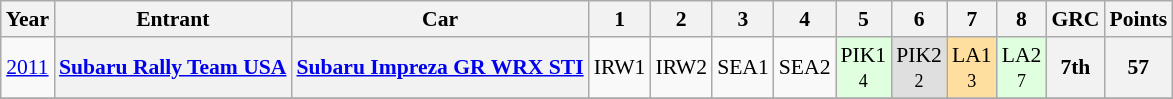<table class="wikitable" border="1" style="text-align:center; font-size:90%;">
<tr>
<th>Year</th>
<th>Entrant</th>
<th>Car</th>
<th>1</th>
<th>2</th>
<th>3</th>
<th>4</th>
<th>5</th>
<th>6</th>
<th>7</th>
<th>8</th>
<th>GRC</th>
<th>Points</th>
</tr>
<tr>
<td><a href='#'>2011</a></td>
<th><a href='#'>Subaru Rally Team USA</a></th>
<th><a href='#'>Subaru Impreza GR WRX STI</a></th>
<td>IRW1<br><small></small></td>
<td>IRW2<br><small></small></td>
<td>SEA1<br><small></small></td>
<td>SEA2<br><small></small></td>
<td style="background:#DFFFDF;">PIK1<br><small>4</small></td>
<td style="background:#DFDFDF;">PIK2<br><small>2</small></td>
<td style="background:#FFDF9F;">LA1<br><small>3</small></td>
<td style="background:#DFFFDF;">LA2<br><small>7</small></td>
<th>7th</th>
<th>57</th>
</tr>
<tr>
</tr>
</table>
